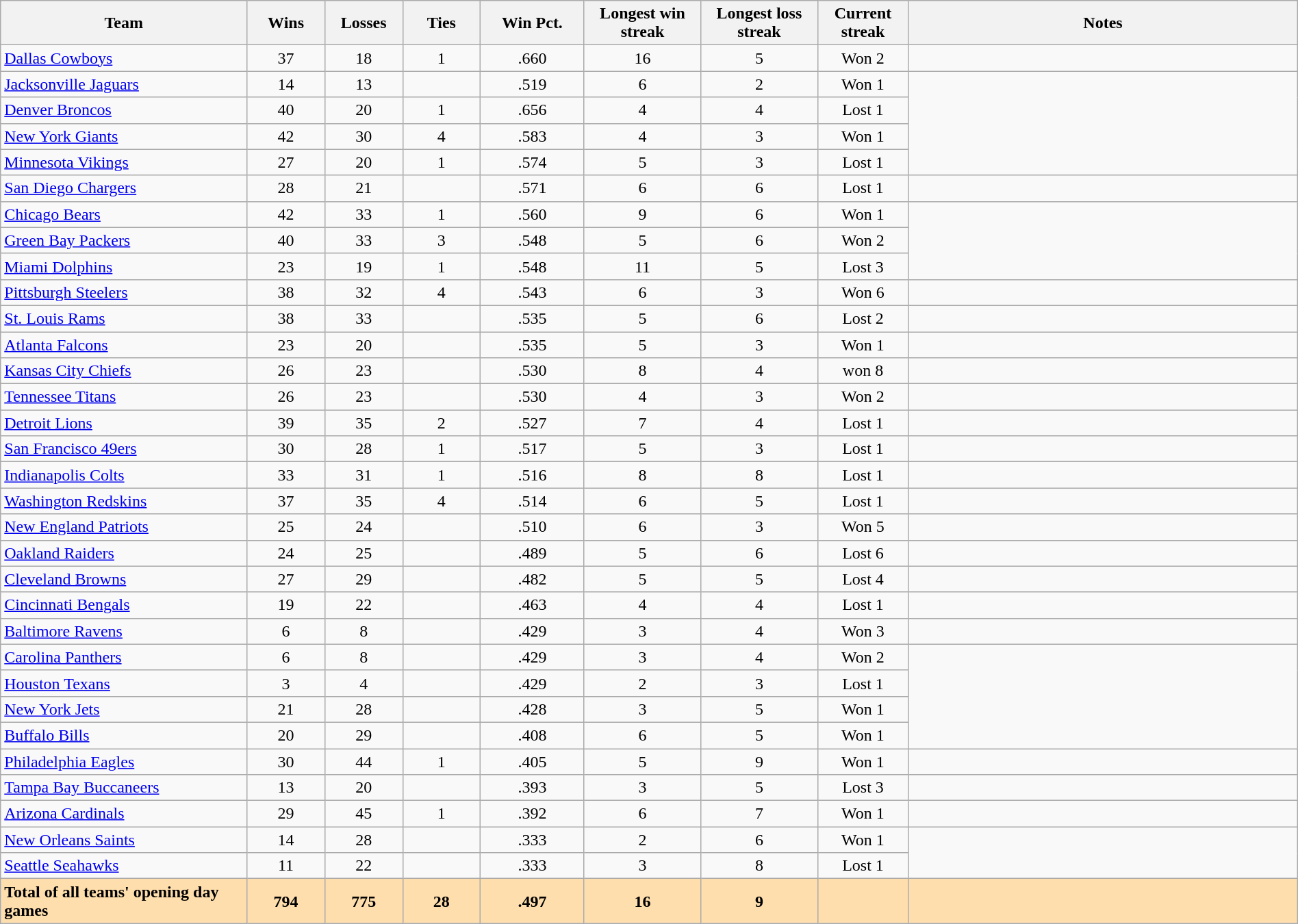<table class="wikitable" width=100%>
<tr>
<th width=19%>Team</th>
<th width=6%>Wins</th>
<th width=6%>Losses</th>
<th width=6%>Ties</th>
<th width=8%>Win Pct.</th>
<th width=9%>Longest win streak</th>
<th width=9%>Longest loss streak</th>
<th width=7%>Current streak</th>
<th width=30%>Notes</th>
</tr>
<tr align=center>
<td align=left><a href='#'>Dallas Cowboys</a></td>
<td>37</td>
<td>18</td>
<td>1</td>
<td>.660</td>
<td>16</td>
<td>5</td>
<td>Won 2</td>
<td align=left></td>
</tr>
<tr align=center>
<td align=left><a href='#'>Jacksonville Jaguars</a></td>
<td>14</td>
<td>13</td>
<td></td>
<td>.519</td>
<td>6</td>
<td>2</td>
<td>Won 1</td>
</tr>
<tr align=center>
<td align=left><a href='#'>Denver Broncos</a></td>
<td>40</td>
<td>20</td>
<td>1</td>
<td>.656</td>
<td>4</td>
<td>4</td>
<td>Lost 1</td>
</tr>
<tr align=center>
<td align=left><a href='#'>New York Giants</a></td>
<td>42</td>
<td>30</td>
<td>4</td>
<td>.583</td>
<td>4</td>
<td>3</td>
<td>Won 1</td>
</tr>
<tr align=center>
<td align=left><a href='#'>Minnesota Vikings</a></td>
<td>27</td>
<td>20</td>
<td>1</td>
<td>.574</td>
<td>5</td>
<td>3</td>
<td>Lost 1</td>
</tr>
<tr align=center>
<td align=left><a href='#'>San Diego Chargers</a></td>
<td>28</td>
<td>21</td>
<td></td>
<td>.571</td>
<td>6</td>
<td>6</td>
<td>Lost 1</td>
<td align=left></td>
</tr>
<tr align=center>
<td align=left><a href='#'>Chicago Bears</a></td>
<td>42</td>
<td>33</td>
<td>1</td>
<td>.560</td>
<td>9</td>
<td>6</td>
<td>Won 1</td>
</tr>
<tr align=center>
<td align=left><a href='#'>Green Bay Packers</a></td>
<td>40</td>
<td>33</td>
<td>3</td>
<td>.548</td>
<td>5</td>
<td>6</td>
<td>Won 2</td>
</tr>
<tr align=center>
<td align=left><a href='#'>Miami Dolphins</a></td>
<td>23</td>
<td>19</td>
<td>1</td>
<td>.548</td>
<td>11</td>
<td>5</td>
<td>Lost 3</td>
</tr>
<tr align=center>
<td align=left><a href='#'>Pittsburgh Steelers</a></td>
<td>38</td>
<td>32</td>
<td>4</td>
<td>.543</td>
<td>6</td>
<td>3</td>
<td>Won 6</td>
<td align=left></td>
</tr>
<tr align=center>
<td align=left><a href='#'>St. Louis Rams</a></td>
<td>38</td>
<td>33</td>
<td></td>
<td>.535</td>
<td>5</td>
<td>6</td>
<td>Lost 2</td>
<td align=left></td>
</tr>
<tr align=center>
<td align=left><a href='#'>Atlanta Falcons</a></td>
<td>23</td>
<td>20</td>
<td></td>
<td>.535</td>
<td>5</td>
<td>3</td>
<td>Won 1</td>
</tr>
<tr align=center>
<td align=left><a href='#'>Kansas City Chiefs</a></td>
<td>26</td>
<td>23</td>
<td></td>
<td>.530</td>
<td>8</td>
<td>4</td>
<td>won 8</td>
<td align=left></td>
</tr>
<tr align=center>
<td align=left><a href='#'>Tennessee Titans</a></td>
<td>26</td>
<td>23</td>
<td></td>
<td>.530</td>
<td>4</td>
<td>3</td>
<td>Won 2</td>
<td align=left></td>
</tr>
<tr align=center>
<td align=left><a href='#'>Detroit Lions</a></td>
<td>39</td>
<td>35</td>
<td>2</td>
<td>.527</td>
<td>7</td>
<td>4</td>
<td>Lost 1</td>
<td align=left></td>
</tr>
<tr align=center>
<td align=left><a href='#'>San Francisco 49ers</a></td>
<td>30</td>
<td>28</td>
<td>1</td>
<td>.517</td>
<td>5</td>
<td>3</td>
<td>Lost 1</td>
</tr>
<tr align=center>
<td align=left><a href='#'>Indianapolis Colts</a></td>
<td>33</td>
<td>31</td>
<td>1</td>
<td>.516</td>
<td>8</td>
<td>8</td>
<td>Lost 1</td>
<td align=left></td>
</tr>
<tr align=center>
<td align=left><a href='#'>Washington Redskins</a></td>
<td>37</td>
<td>35</td>
<td>4</td>
<td>.514</td>
<td>6</td>
<td>5</td>
<td>Lost 1</td>
<td align=left></td>
</tr>
<tr align=center>
<td align=left><a href='#'>New England Patriots</a></td>
<td>25</td>
<td>24</td>
<td></td>
<td>.510</td>
<td>6</td>
<td>3</td>
<td>Won 5</td>
</tr>
<tr align=center>
<td align=left><a href='#'>Oakland Raiders</a></td>
<td>24</td>
<td>25</td>
<td></td>
<td>.489</td>
<td>5</td>
<td>6</td>
<td>Lost 6</td>
<td align=left></td>
</tr>
<tr align=center>
<td align=left><a href='#'>Cleveland Browns</a></td>
<td>27</td>
<td>29</td>
<td></td>
<td>.482</td>
<td>5</td>
<td>5</td>
<td>Lost 4</td>
<td align=left></td>
</tr>
<tr align=center>
<td align=left><a href='#'>Cincinnati Bengals</a></td>
<td>19</td>
<td>22</td>
<td></td>
<td>.463</td>
<td>4</td>
<td>4</td>
<td>Lost 1</td>
</tr>
<tr align=center>
<td align=left><a href='#'>Baltimore Ravens</a></td>
<td>6</td>
<td>8</td>
<td></td>
<td>.429</td>
<td>3</td>
<td>4</td>
<td>Won 3</td>
<td align=left></td>
</tr>
<tr align=center>
<td align=left><a href='#'>Carolina Panthers</a></td>
<td>6</td>
<td>8</td>
<td></td>
<td>.429</td>
<td>3</td>
<td>4</td>
<td>Won 2</td>
</tr>
<tr align=center>
<td align=left><a href='#'>Houston Texans</a></td>
<td>3</td>
<td>4</td>
<td></td>
<td>.429</td>
<td>2</td>
<td>3</td>
<td>Lost 1</td>
</tr>
<tr align=center>
<td align=left><a href='#'>New York Jets</a></td>
<td>21</td>
<td>28</td>
<td></td>
<td>.428</td>
<td>3</td>
<td>5</td>
<td>Won 1</td>
</tr>
<tr align=center>
<td align=left><a href='#'>Buffalo Bills</a></td>
<td>20</td>
<td>29</td>
<td></td>
<td>.408</td>
<td>6</td>
<td>5</td>
<td>Won 1</td>
</tr>
<tr align=center>
<td align=left><a href='#'>Philadelphia Eagles</a></td>
<td>30</td>
<td>44</td>
<td>1</td>
<td>.405</td>
<td>5</td>
<td>9</td>
<td>Won 1</td>
<td align=left></td>
</tr>
<tr align=center>
<td align=left><a href='#'>Tampa Bay Buccaneers</a></td>
<td>13</td>
<td>20</td>
<td></td>
<td>.393</td>
<td>3</td>
<td>5</td>
<td>Lost 3</td>
</tr>
<tr align=center>
<td align=left><a href='#'>Arizona Cardinals</a></td>
<td>29</td>
<td>45</td>
<td>1</td>
<td>.392</td>
<td>6</td>
<td>7</td>
<td>Won 1</td>
<td align=left></td>
</tr>
<tr align=center>
<td align=left><a href='#'>New Orleans Saints</a></td>
<td>14</td>
<td>28</td>
<td></td>
<td>.333</td>
<td>2</td>
<td>6</td>
<td>Won 1</td>
</tr>
<tr align=center>
<td align=left><a href='#'>Seattle Seahawks</a></td>
<td>11</td>
<td>22</td>
<td></td>
<td>.333</td>
<td>3</td>
<td>8</td>
<td>Lost 1</td>
</tr>
<tr align=center style="background: #ffdead;">
<td align=left><strong>Total of all teams' opening day games</strong></td>
<td><strong>794</strong></td>
<td><strong>775</strong></td>
<td><strong>28</strong></td>
<td><strong>.497</strong></td>
<td><strong>16 </strong></td>
<td><strong>9 </strong></td>
<td></td>
<td></td>
</tr>
</table>
